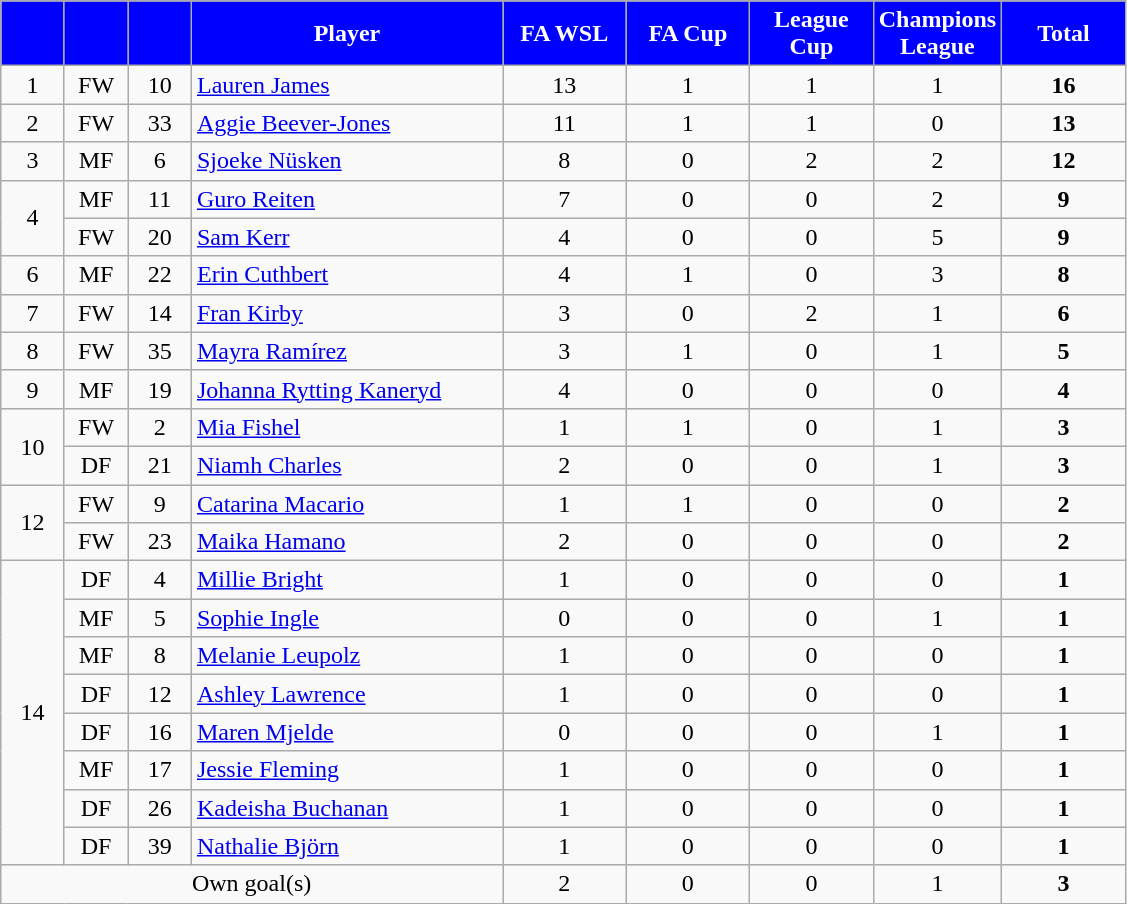<table class="wikitable" style="text-align:center;">
<tr>
<th style="background:#00f; color:white; width:35px;"></th>
<th style="background:#00f; color:white; width:35px;"></th>
<th style="background:#00f; color:white; width:35px;"></th>
<th style="background:#00f; color:white; width:200px;">Player</th>
<th style="background:#00f; color:white; width:75px;">FA WSL</th>
<th style="background:#00f; color:white; width:75px;">FA Cup</th>
<th style="background:#00f; color:white; width:75px;">League Cup</th>
<th style="background:#00f; color:white; width:75px;">Champions League</th>
<th style="background:#00f; color:white; width:75px;">Total</th>
</tr>
<tr>
<td rowspan="1">1</td>
<td>FW</td>
<td>10</td>
<td align=left> <a href='#'>Lauren James</a></td>
<td>13</td>
<td>1</td>
<td>1</td>
<td>1</td>
<td><strong>16</strong></td>
</tr>
<tr>
<td rowspan="1">2</td>
<td>FW</td>
<td>33</td>
<td align=left> <a href='#'>Aggie Beever-Jones</a></td>
<td>11</td>
<td>1</td>
<td>1</td>
<td>0</td>
<td><strong>13</strong></td>
</tr>
<tr>
<td rowspan="1">3</td>
<td>MF</td>
<td>6</td>
<td align=left> <a href='#'>Sjoeke Nüsken</a></td>
<td>8</td>
<td>0</td>
<td>2</td>
<td>2</td>
<td><strong>12</strong></td>
</tr>
<tr>
<td rowspan="2">4</td>
<td>MF</td>
<td>11</td>
<td align=left> <a href='#'>Guro Reiten</a></td>
<td>7</td>
<td>0</td>
<td>0</td>
<td>2</td>
<td><strong>9</strong></td>
</tr>
<tr>
<td>FW</td>
<td>20</td>
<td align=left> <a href='#'>Sam Kerr</a></td>
<td>4</td>
<td>0</td>
<td>0</td>
<td>5</td>
<td><strong>9</strong></td>
</tr>
<tr>
<td rowspan="1">6</td>
<td>MF</td>
<td>22</td>
<td align=left> <a href='#'>Erin Cuthbert</a></td>
<td>4</td>
<td>1</td>
<td>0</td>
<td>3</td>
<td><strong>8</strong></td>
</tr>
<tr>
<td rowspan="1">7</td>
<td>FW</td>
<td>14</td>
<td align=left> <a href='#'>Fran Kirby</a></td>
<td>3</td>
<td>0</td>
<td>2</td>
<td>1</td>
<td><strong>6</strong></td>
</tr>
<tr>
<td rowspan="1">8</td>
<td>FW</td>
<td>35</td>
<td align=left> <a href='#'>Mayra Ramírez</a></td>
<td>3</td>
<td>1</td>
<td>0</td>
<td>1</td>
<td><strong>5</strong></td>
</tr>
<tr>
<td rowspan="1">9</td>
<td>MF</td>
<td>19</td>
<td align=left> <a href='#'>Johanna Rytting Kaneryd</a></td>
<td>4</td>
<td>0</td>
<td>0</td>
<td>0</td>
<td><strong>4</strong></td>
</tr>
<tr>
<td rowspan="2">10</td>
<td>FW</td>
<td>2</td>
<td align=left> <a href='#'>Mia Fishel</a></td>
<td>1</td>
<td>1</td>
<td>0</td>
<td>1</td>
<td><strong>3</strong></td>
</tr>
<tr>
<td>DF</td>
<td>21</td>
<td align=left> <a href='#'>Niamh Charles</a></td>
<td>2</td>
<td>0</td>
<td>0</td>
<td>1</td>
<td><strong>3</strong></td>
</tr>
<tr>
<td rowspan="2">12</td>
<td>FW</td>
<td>9</td>
<td align=left> <a href='#'>Catarina Macario</a></td>
<td>1</td>
<td>1</td>
<td>0</td>
<td>0</td>
<td><strong>2</strong></td>
</tr>
<tr>
<td>FW</td>
<td>23</td>
<td align=left> <a href='#'>Maika Hamano</a></td>
<td>2</td>
<td>0</td>
<td>0</td>
<td>0</td>
<td><strong>2</strong></td>
</tr>
<tr>
<td rowspan="8">14</td>
<td>DF</td>
<td>4</td>
<td align=left> <a href='#'>Millie Bright</a></td>
<td>1</td>
<td>0</td>
<td>0</td>
<td>0</td>
<td><strong>1</strong></td>
</tr>
<tr>
<td>MF</td>
<td>5</td>
<td align=left> <a href='#'>Sophie Ingle</a></td>
<td>0</td>
<td>0</td>
<td>0</td>
<td>1</td>
<td><strong>1</strong></td>
</tr>
<tr>
<td>MF</td>
<td>8</td>
<td align=left> <a href='#'>Melanie Leupolz</a></td>
<td>1</td>
<td>0</td>
<td>0</td>
<td>0</td>
<td><strong>1</strong></td>
</tr>
<tr>
<td>DF</td>
<td>12</td>
<td align=left> <a href='#'>Ashley Lawrence</a></td>
<td>1</td>
<td>0</td>
<td>0</td>
<td>0</td>
<td><strong>1</strong></td>
</tr>
<tr>
<td>DF</td>
<td>16</td>
<td align=left> <a href='#'>Maren Mjelde</a></td>
<td>0</td>
<td>0</td>
<td>0</td>
<td>1</td>
<td><strong>1</strong></td>
</tr>
<tr>
<td>MF</td>
<td>17</td>
<td align=left> <a href='#'>Jessie Fleming</a></td>
<td>1</td>
<td>0</td>
<td>0</td>
<td>0</td>
<td><strong>1</strong></td>
</tr>
<tr>
<td>DF</td>
<td>26</td>
<td align=left> <a href='#'>Kadeisha Buchanan</a></td>
<td>1</td>
<td>0</td>
<td>0</td>
<td>0</td>
<td><strong>1</strong></td>
</tr>
<tr>
<td>DF</td>
<td>39</td>
<td align=left> <a href='#'>Nathalie Björn</a></td>
<td>1</td>
<td>0</td>
<td>0</td>
<td>0</td>
<td><strong>1</strong></td>
</tr>
<tr>
<td colspan="4">Own goal(s)</td>
<td>2</td>
<td>0</td>
<td>0</td>
<td>1</td>
<td><strong>3</strong></td>
</tr>
</table>
